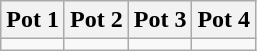<table class="wikitable">
<tr>
<th width="25%">Pot 1</th>
<th width="25%">Pot 2</th>
<th width="25%">Pot 3</th>
<th width="25%">Pot 4</th>
</tr>
<tr>
<td valign=top></td>
<td valign=top></td>
<td valign=top></td>
<td valign=top></td>
</tr>
</table>
